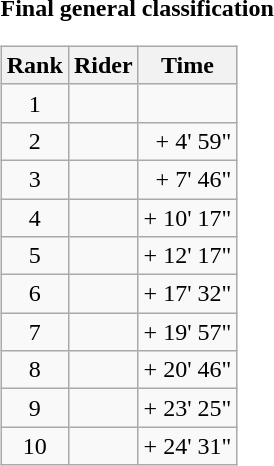<table>
<tr>
<td><strong>Final general classification</strong><br><table class="wikitable">
<tr>
<th scope="col">Rank</th>
<th scope="col">Rider</th>
<th scope="col">Time</th>
</tr>
<tr>
<td style="text-align:center;">1</td>
<td></td>
<td style="text-align:right;"></td>
</tr>
<tr>
<td style="text-align:center;">2</td>
<td></td>
<td style="text-align:right;">+ 4' 59"</td>
</tr>
<tr>
<td style="text-align:center;">3</td>
<td></td>
<td style="text-align:right;">+ 7' 46"</td>
</tr>
<tr>
<td style="text-align:center;">4</td>
<td></td>
<td style="text-align:right;">+ 10' 17"</td>
</tr>
<tr>
<td style="text-align:center;">5</td>
<td></td>
<td style="text-align:right;">+ 12' 17"</td>
</tr>
<tr>
<td style="text-align:center;">6</td>
<td></td>
<td style="text-align:right;">+ 17' 32"</td>
</tr>
<tr>
<td style="text-align:center;">7</td>
<td></td>
<td style="text-align:right;">+ 19' 57"</td>
</tr>
<tr>
<td style="text-align:center;">8</td>
<td></td>
<td style="text-align:right;">+ 20' 46"</td>
</tr>
<tr>
<td style="text-align:center;">9</td>
<td></td>
<td style="text-align:right;">+ 23' 25"</td>
</tr>
<tr>
<td style="text-align:center;">10</td>
<td></td>
<td style="text-align:right;">+ 24' 31"</td>
</tr>
</table>
</td>
</tr>
</table>
